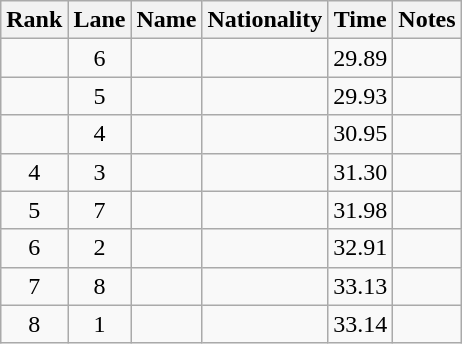<table class="wikitable sortable" style="text-align:center">
<tr>
<th>Rank</th>
<th>Lane</th>
<th>Name</th>
<th>Nationality</th>
<th>Time</th>
<th>Notes</th>
</tr>
<tr>
<td></td>
<td>6</td>
<td align=left></td>
<td align=left></td>
<td>29.89</td>
<td><strong></strong></td>
</tr>
<tr>
<td></td>
<td>5</td>
<td align=left></td>
<td align=left></td>
<td>29.93</td>
<td></td>
</tr>
<tr>
<td></td>
<td>4</td>
<td align=left></td>
<td align=left></td>
<td>30.95</td>
<td></td>
</tr>
<tr>
<td>4</td>
<td>3</td>
<td align=left></td>
<td align=left></td>
<td>31.30</td>
<td></td>
</tr>
<tr>
<td>5</td>
<td>7</td>
<td align=left></td>
<td align=left></td>
<td>31.98</td>
<td></td>
</tr>
<tr>
<td>6</td>
<td>2</td>
<td align=left></td>
<td align=left></td>
<td>32.91</td>
<td></td>
</tr>
<tr>
<td>7</td>
<td>8</td>
<td align=left></td>
<td align=left></td>
<td>33.13</td>
<td></td>
</tr>
<tr>
<td>8</td>
<td>1</td>
<td align=left></td>
<td align=left></td>
<td>33.14</td>
<td></td>
</tr>
</table>
